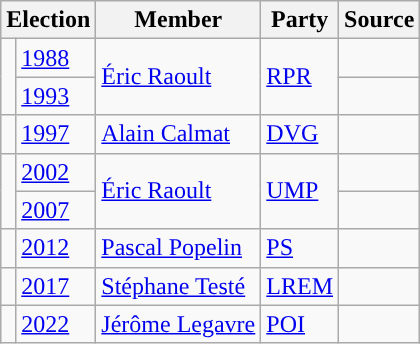<table class="wikitable">
<tr>
<th colspan="2">Election</th>
<th>Member</th>
<th>Party</th>
<th>Source</th>
</tr>
<tr>
<td rowspan=2 style="color:inherit;background-color: "></td>
<td><a href='#'>1988</a></td>
<td rowspan=2><a href='#'>Éric Raoult</a></td>
<td rowspan=2><a href='#'>RPR</a></td>
<td></td>
</tr>
<tr>
<td><a href='#'>1993</a></td>
<td></td>
</tr>
<tr>
<td style="color:inherit;background-color: "></td>
<td><a href='#'>1997</a></td>
<td><a href='#'>Alain Calmat</a></td>
<td><a href='#'>DVG</a></td>
<td></td>
</tr>
<tr>
<td rowspan=2 style="color:inherit;background-color: "></td>
<td><a href='#'>2002</a></td>
<td rowspan=2><a href='#'>Éric Raoult</a></td>
<td rowspan=2><a href='#'>UMP</a></td>
<td></td>
</tr>
<tr>
<td><a href='#'>2007</a></td>
<td></td>
</tr>
<tr>
<td style="color:inherit;background-color: "></td>
<td><a href='#'>2012</a></td>
<td><a href='#'>Pascal Popelin</a></td>
<td><a href='#'>PS</a></td>
<td></td>
</tr>
<tr>
<td style="color:inherit;background-color: "></td>
<td><a href='#'>2017</a></td>
<td><a href='#'>Stéphane Testé</a></td>
<td><a href='#'>LREM</a></td>
<td></td>
</tr>
<tr>
<td style="color:inherit;background-color: "></td>
<td><a href='#'>2022</a></td>
<td><a href='#'>Jérôme Legavre</a></td>
<td><a href='#'>POI</a></td>
<td></td>
</tr>
</table>
